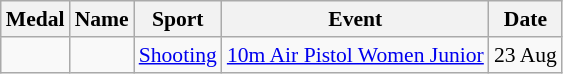<table class="wikitable sortable" style="font-size:90%">
<tr>
<th>Medal</th>
<th>Name</th>
<th>Sport</th>
<th>Event</th>
<th>Date</th>
</tr>
<tr>
<td></td>
<td></td>
<td><a href='#'>Shooting</a></td>
<td><a href='#'>10m Air Pistol Women Junior</a></td>
<td>23 Aug</td>
</tr>
</table>
